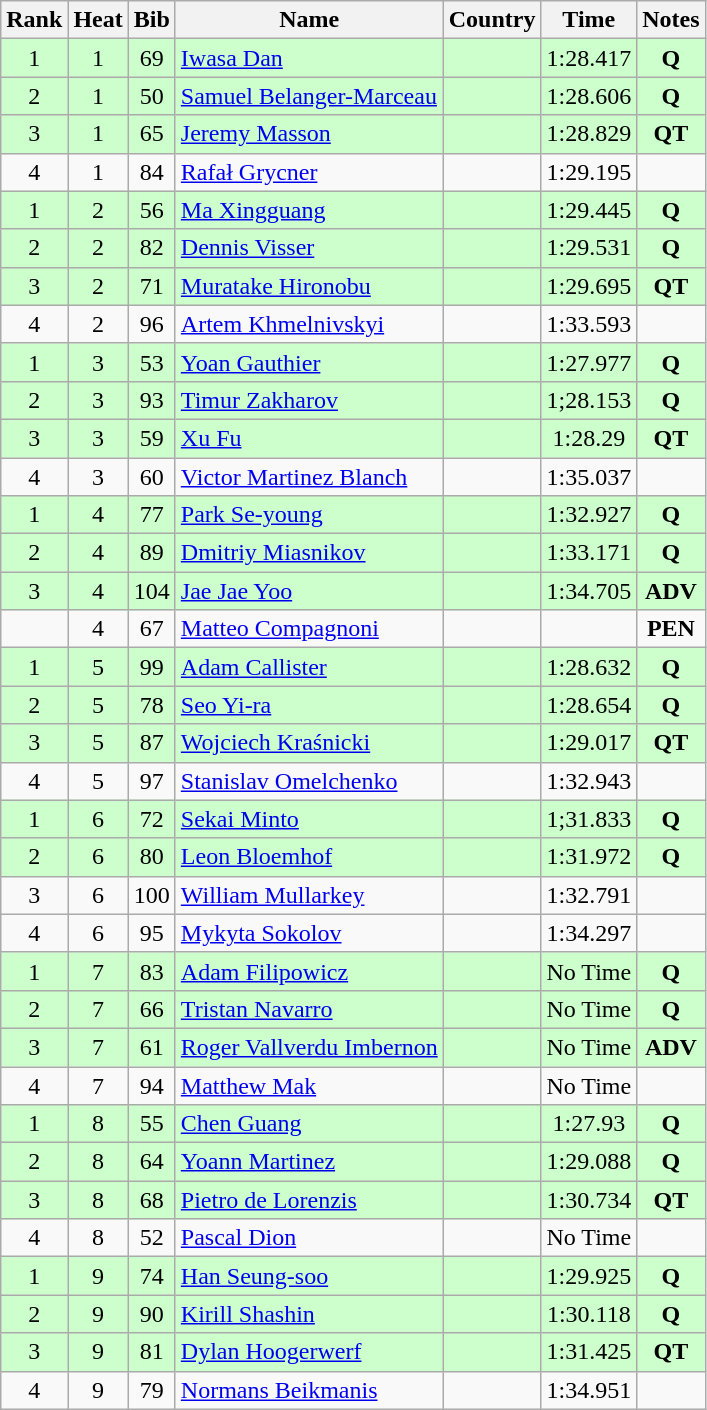<table class="wikitable sortable" style="text-align:center">
<tr>
<th>Rank</th>
<th>Heat</th>
<th>Bib</th>
<th>Name</th>
<th>Country</th>
<th>Time</th>
<th>Notes</th>
</tr>
<tr bgcolor=ccffcc>
<td>1</td>
<td>1</td>
<td>69</td>
<td align=left><a href='#'>Iwasa Dan</a></td>
<td align=left></td>
<td>1:28.417</td>
<td><strong>Q</strong></td>
</tr>
<tr bgcolor=ccffcc>
<td>2</td>
<td>1</td>
<td>50</td>
<td align=left><a href='#'>Samuel Belanger-Marceau</a></td>
<td align=left></td>
<td>1:28.606</td>
<td><strong>Q</strong></td>
</tr>
<tr bgcolor=ccffcc>
<td>3</td>
<td>1</td>
<td>65</td>
<td align=left><a href='#'>Jeremy Masson</a></td>
<td align=left></td>
<td>1:28.829</td>
<td><strong>QT</strong></td>
</tr>
<tr>
<td>4</td>
<td>1</td>
<td>84</td>
<td align=left><a href='#'>Rafał Grycner</a></td>
<td align=left></td>
<td>1:29.195</td>
<td></td>
</tr>
<tr bgcolor=ccffcc>
<td>1</td>
<td>2</td>
<td>56</td>
<td align=left><a href='#'>Ma Xingguang</a></td>
<td align=left></td>
<td>1:29.445</td>
<td><strong>Q</strong></td>
</tr>
<tr bgcolor=ccffcc>
<td>2</td>
<td>2</td>
<td>82</td>
<td align=left><a href='#'>Dennis Visser</a></td>
<td align=left></td>
<td>1:29.531</td>
<td><strong>Q</strong></td>
</tr>
<tr bgcolor=ccffcc>
<td>3</td>
<td>2</td>
<td>71</td>
<td align=left><a href='#'>Muratake Hironobu</a></td>
<td align=left></td>
<td>1:29.695</td>
<td><strong>QT</strong></td>
</tr>
<tr>
<td>4</td>
<td>2</td>
<td>96</td>
<td align=left><a href='#'>Artem Khmelnivskyi</a></td>
<td align=left></td>
<td>1:33.593</td>
<td></td>
</tr>
<tr bgcolor=ccffcc>
<td>1</td>
<td>3</td>
<td>53</td>
<td align=left><a href='#'>Yoan Gauthier</a></td>
<td align=left></td>
<td>1:27.977</td>
<td><strong>Q</strong></td>
</tr>
<tr bgcolor=ccffcc>
<td>2</td>
<td>3</td>
<td>93</td>
<td align=left><a href='#'>Timur Zakharov</a></td>
<td align=left></td>
<td>1;28.153</td>
<td><strong>Q</strong></td>
</tr>
<tr bgcolor=ccffcc>
<td>3</td>
<td>3</td>
<td>59</td>
<td align=left><a href='#'>Xu Fu</a></td>
<td align=left></td>
<td>1:28.29</td>
<td><strong>QT</strong></td>
</tr>
<tr>
<td>4</td>
<td>3</td>
<td>60</td>
<td align=left><a href='#'>Victor Martinez Blanch</a></td>
<td align=left></td>
<td>1:35.037</td>
<td></td>
</tr>
<tr bgcolor=ccffcc>
<td>1</td>
<td>4</td>
<td>77</td>
<td align=left><a href='#'>Park Se-young</a></td>
<td align=left></td>
<td>1:32.927</td>
<td><strong>Q</strong></td>
</tr>
<tr bgcolor=ccffcc>
<td>2</td>
<td>4</td>
<td>89</td>
<td align=left><a href='#'>Dmitriy Miasnikov</a></td>
<td align=left></td>
<td>1:33.171</td>
<td><strong>Q</strong></td>
</tr>
<tr bgcolor=ccffcc>
<td>3</td>
<td>4</td>
<td>104</td>
<td align=left><a href='#'>Jae Jae Yoo</a></td>
<td align=left></td>
<td>1:34.705</td>
<td><strong>ADV</strong></td>
</tr>
<tr>
<td></td>
<td>4</td>
<td>67</td>
<td align=left><a href='#'>Matteo Compagnoni</a></td>
<td align=left></td>
<td></td>
<td><strong>PEN</strong></td>
</tr>
<tr bgcolor=ccffcc>
<td>1</td>
<td>5</td>
<td>99</td>
<td align=left><a href='#'>Adam Callister</a></td>
<td align=left></td>
<td>1:28.632</td>
<td><strong>Q</strong></td>
</tr>
<tr bgcolor=ccffcc>
<td>2</td>
<td>5</td>
<td>78</td>
<td align=left><a href='#'>Seo Yi-ra</a></td>
<td align=left></td>
<td>1:28.654</td>
<td><strong>Q</strong></td>
</tr>
<tr bgcolor=ccffcc>
<td>3</td>
<td>5</td>
<td>87</td>
<td align=left><a href='#'>Wojciech Kraśnicki</a></td>
<td align=left></td>
<td>1:29.017</td>
<td><strong>QT</strong></td>
</tr>
<tr>
<td>4</td>
<td>5</td>
<td>97</td>
<td align=left><a href='#'>Stanislav Omelchenko</a></td>
<td align=left></td>
<td>1:32.943</td>
<td></td>
</tr>
<tr bgcolor=ccffcc>
<td>1</td>
<td>6</td>
<td>72</td>
<td align=left><a href='#'>Sekai Minto</a></td>
<td align=left></td>
<td>1;31.833</td>
<td><strong>Q</strong></td>
</tr>
<tr bgcolor=ccffcc>
<td>2</td>
<td>6</td>
<td>80</td>
<td align=left><a href='#'>Leon Bloemhof</a></td>
<td align=left></td>
<td>1:31.972</td>
<td><strong>Q</strong></td>
</tr>
<tr>
<td>3</td>
<td>6</td>
<td>100</td>
<td align=left><a href='#'>William Mullarkey</a></td>
<td align=left></td>
<td>1:32.791</td>
<td></td>
</tr>
<tr>
<td>4</td>
<td>6</td>
<td>95</td>
<td align=left><a href='#'>Mykyta Sokolov</a></td>
<td align=left></td>
<td>1:34.297</td>
<td></td>
</tr>
<tr bgcolor=ccffcc>
<td>1</td>
<td>7</td>
<td>83</td>
<td align=left><a href='#'>Adam Filipowicz</a></td>
<td align=left></td>
<td>No Time</td>
<td><strong>Q</strong></td>
</tr>
<tr bgcolor=ccffcc>
<td>2</td>
<td>7</td>
<td>66</td>
<td align=left><a href='#'>Tristan Navarro</a></td>
<td align=left></td>
<td>No Time</td>
<td><strong>Q</strong></td>
</tr>
<tr bgcolor=ccffcc>
<td>3</td>
<td>7</td>
<td>61</td>
<td align=left><a href='#'>Roger Vallverdu Imbernon</a></td>
<td align=left></td>
<td>No Time</td>
<td><strong>ADV</strong></td>
</tr>
<tr>
<td>4</td>
<td>7</td>
<td>94</td>
<td align=left><a href='#'>Matthew Mak</a></td>
<td align=left></td>
<td>No Time</td>
<td></td>
</tr>
<tr bgcolor=ccffcc>
<td>1</td>
<td>8</td>
<td>55</td>
<td align=left><a href='#'>Chen Guang</a></td>
<td align=left></td>
<td>1:27.93</td>
<td><strong>Q</strong></td>
</tr>
<tr bgcolor=ccffcc>
<td>2</td>
<td>8</td>
<td>64</td>
<td align=left><a href='#'>Yoann Martinez</a></td>
<td align=left></td>
<td>1:29.088</td>
<td><strong>Q</strong></td>
</tr>
<tr bgcolor=ccffcc>
<td>3</td>
<td>8</td>
<td>68</td>
<td align=left><a href='#'>Pietro de Lorenzis</a></td>
<td align=left></td>
<td>1:30.734</td>
<td><strong>QT</strong></td>
</tr>
<tr>
<td>4</td>
<td>8</td>
<td>52</td>
<td align=left><a href='#'>Pascal Dion</a></td>
<td align=left></td>
<td>No Time</td>
<td></td>
</tr>
<tr bgcolor=ccffcc>
<td>1</td>
<td>9</td>
<td>74</td>
<td align=left><a href='#'>Han Seung-soo</a></td>
<td align=left></td>
<td>1:29.925</td>
<td><strong>Q</strong></td>
</tr>
<tr bgcolor=ccffcc>
<td>2</td>
<td>9</td>
<td>90</td>
<td align=left><a href='#'>Kirill Shashin</a></td>
<td align=left></td>
<td>1:30.118</td>
<td><strong>Q</strong></td>
</tr>
<tr bgcolor=ccffcc>
<td>3</td>
<td>9</td>
<td>81</td>
<td align=left><a href='#'>Dylan Hoogerwerf</a></td>
<td align=left></td>
<td>1:31.425</td>
<td><strong>QT</strong></td>
</tr>
<tr>
<td>4</td>
<td>9</td>
<td>79</td>
<td align=left><a href='#'>Normans Beikmanis</a></td>
<td align=left></td>
<td>1:34.951</td>
<td></td>
</tr>
</table>
